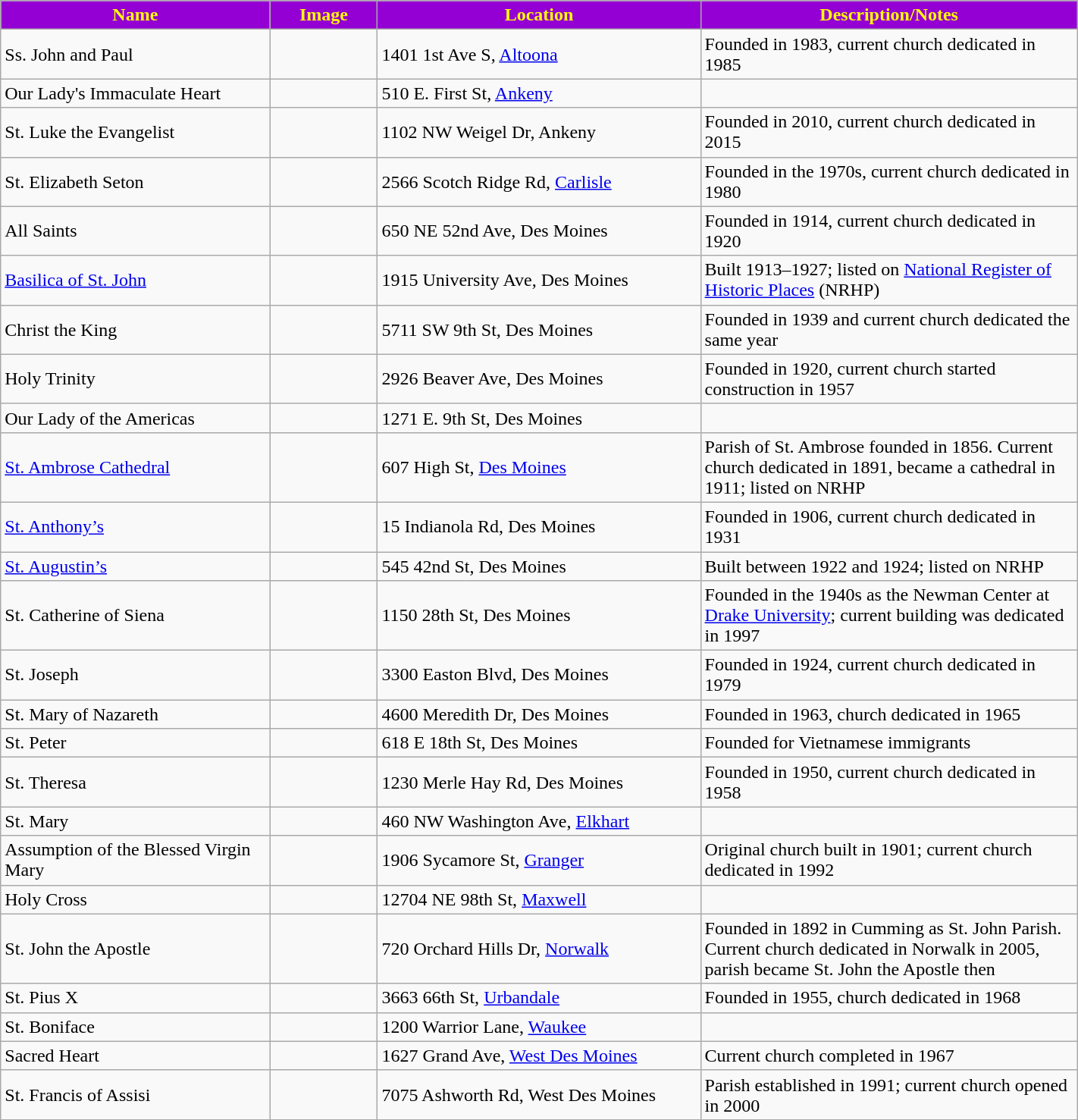<table class="wikitable sortable" style="width:75%">
<tr>
<th style="background:darkviolet; color:yellow;" width="25%"><strong>Name</strong></th>
<th style="background:darkviolet; color:yellow;" width="10%"><strong>Image</strong></th>
<th style="background:darkviolet; color:yellow;" width="30%"><strong>Location</strong></th>
<th style="background:darkviolet; color:yellow;" width="35%"><strong>Description/Notes</strong></th>
</tr>
<tr>
<td>Ss. John and Paul</td>
<td></td>
<td>1401 1st Ave S, <a href='#'>Altoona</a></td>
<td>Founded in 1983, current church dedicated in 1985</td>
</tr>
<tr>
<td>Our Lady's Immaculate Heart</td>
<td></td>
<td>510 E. First St, <a href='#'>Ankeny</a></td>
<td></td>
</tr>
<tr>
<td>St. Luke the Evangelist</td>
<td></td>
<td>1102 NW Weigel Dr, Ankeny</td>
<td>Founded in 2010, current church dedicated in 2015</td>
</tr>
<tr>
<td>St. Elizabeth Seton</td>
<td></td>
<td>2566 Scotch Ridge Rd, <a href='#'>Carlisle</a></td>
<td>Founded in the 1970s, current church dedicated in 1980</td>
</tr>
<tr>
<td>All Saints</td>
<td></td>
<td>650 NE 52nd Ave, Des Moines</td>
<td>Founded in 1914, current church dedicated in 1920</td>
</tr>
<tr>
<td><a href='#'>Basilica of St. John</a></td>
<td></td>
<td>1915 University Ave, Des Moines</td>
<td>Built 1913–1927; listed on <a href='#'>National Register of Historic Places</a> (NRHP)</td>
</tr>
<tr>
<td>Christ the King</td>
<td></td>
<td>5711 SW 9th St, Des Moines</td>
<td>Founded in 1939 and current church dedicated the same year</td>
</tr>
<tr>
<td>Holy Trinity</td>
<td></td>
<td>2926 Beaver Ave, Des Moines</td>
<td>Founded in 1920, current church started construction in 1957</td>
</tr>
<tr>
<td>Our Lady of the Americas</td>
<td></td>
<td>1271 E. 9th St, Des Moines</td>
<td></td>
</tr>
<tr>
<td><a href='#'>St. Ambrose Cathedral</a></td>
<td></td>
<td>607 High St, <a href='#'>Des Moines</a></td>
<td>Parish of St. Ambrose founded in 1856. Current church dedicated in 1891, became a cathedral in 1911; listed on NRHP</td>
</tr>
<tr>
<td><a href='#'>St. Anthony’s</a></td>
<td></td>
<td>15 Indianola Rd, Des Moines</td>
<td>Founded in 1906, current church dedicated in 1931</td>
</tr>
<tr>
<td><a href='#'>St. Augustin’s</a></td>
<td></td>
<td>545 42nd St, Des Moines</td>
<td>Built between 1922 and 1924; listed on NRHP</td>
</tr>
<tr>
<td>St. Catherine of Siena</td>
<td></td>
<td>1150 28th St, Des Moines</td>
<td>Founded in the 1940s as the Newman Center at <a href='#'>Drake University</a>; current building was dedicated in 1997</td>
</tr>
<tr>
<td>St. Joseph</td>
<td></td>
<td>3300 Easton Blvd, Des Moines</td>
<td>Founded in 1924, current church dedicated in 1979</td>
</tr>
<tr>
<td>St. Mary of Nazareth</td>
<td></td>
<td>4600 Meredith Dr, Des Moines</td>
<td>Founded in 1963, church dedicated in 1965</td>
</tr>
<tr>
<td>St. Peter</td>
<td></td>
<td>618 E 18th St, Des Moines</td>
<td>Founded for Vietnamese immigrants</td>
</tr>
<tr>
<td>St. Theresa</td>
<td></td>
<td>1230 Merle Hay Rd, Des Moines</td>
<td>Founded in 1950, current church dedicated in 1958</td>
</tr>
<tr>
<td>St. Mary</td>
<td></td>
<td>460 NW Washington Ave, <a href='#'>Elkhart</a></td>
<td></td>
</tr>
<tr>
<td>Assumption of the Blessed Virgin Mary</td>
<td></td>
<td>1906 Sycamore St, <a href='#'>Granger</a></td>
<td>Original church built in  1901; current church dedicated in 1992</td>
</tr>
<tr>
<td>Holy Cross</td>
<td></td>
<td>12704 NE 98th St, <a href='#'>Maxwell</a></td>
<td></td>
</tr>
<tr>
<td>St. John the Apostle</td>
<td></td>
<td>720 Orchard Hills Dr, <a href='#'>Norwalk</a></td>
<td>Founded in 1892 in Cumming as St. John Parish.  Current church dedicated in Norwalk in 2005, parish became St. John the Apostle then</td>
</tr>
<tr>
<td>St. Pius X</td>
<td></td>
<td>3663 66th St, <a href='#'>Urbandale</a></td>
<td>Founded in 1955, church dedicated in 1968</td>
</tr>
<tr>
<td>St. Boniface</td>
<td></td>
<td>1200 Warrior Lane, <a href='#'>Waukee</a></td>
<td></td>
</tr>
<tr>
<td>Sacred Heart</td>
<td></td>
<td>1627 Grand Ave, <a href='#'>West Des Moines</a></td>
<td>Current church completed in 1967</td>
</tr>
<tr>
<td>St. Francis of Assisi</td>
<td></td>
<td>7075 Ashworth Rd, West Des Moines</td>
<td>Parish established in 1991; current church opened in  2000</td>
</tr>
</table>
